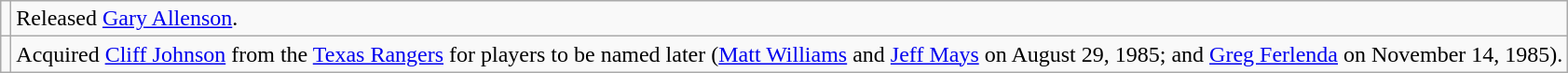<table class="wikitable">
<tr>
<td></td>
<td>Released <a href='#'>Gary Allenson</a>.</td>
</tr>
<tr>
<td></td>
<td>Acquired <a href='#'>Cliff Johnson</a> from the <a href='#'>Texas Rangers</a> for players to be named later (<a href='#'>Matt Williams</a> and <a href='#'>Jeff Mays</a> on August 29, 1985; and <a href='#'>Greg Ferlenda</a> on November 14, 1985).</td>
</tr>
</table>
